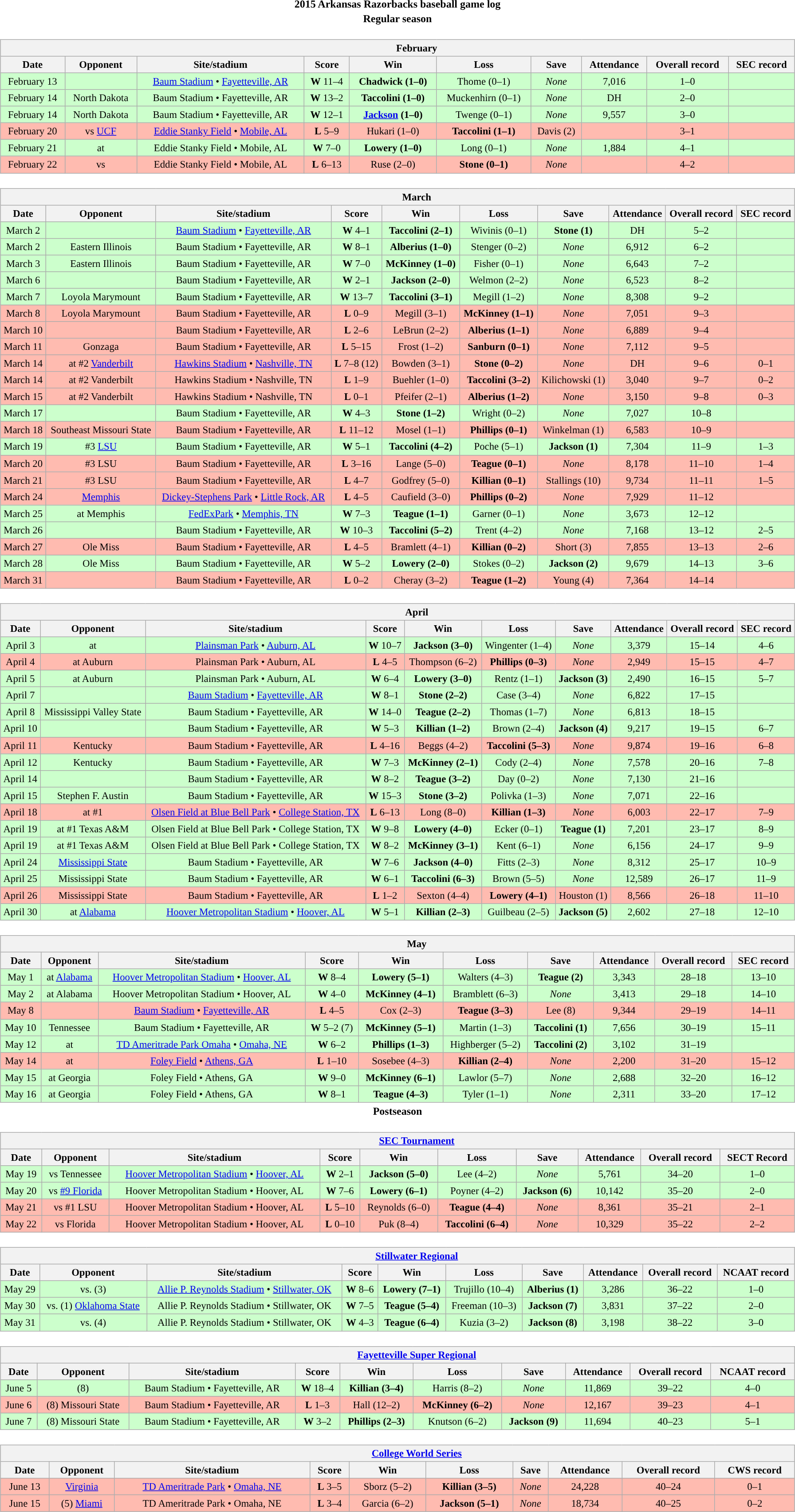<table class="toccolours" width=95% style="margin:1.5em auto; text-align:center;">
<tr>
<th colspan=2>2015 Arkansas Razorbacks baseball game log</th>
</tr>
<tr>
<th colspan=2>Regular season</th>
</tr>
<tr valign="top">
<td><br><table class="wikitable collapsible collapsed" style="margin:auto; font-size:95%; width:100%">
<tr>
<th colspan=10 style="padding-left:4em;">February</th>
</tr>
<tr>
<th>Date</th>
<th>Opponent</th>
<th>Site/stadium</th>
<th>Score</th>
<th>Win</th>
<th>Loss</th>
<th>Save</th>
<th>Attendance</th>
<th>Overall record</th>
<th>SEC record</th>
</tr>
<tr bgcolor=ccffcc>
<td>February 13</td>
<td></td>
<td><a href='#'>Baum Stadium</a> • <a href='#'>Fayetteville, AR</a></td>
<td><strong>W</strong> 11–4</td>
<td><strong>Chadwick (1–0)</strong></td>
<td>Thome (0–1)</td>
<td><em>None</em></td>
<td>7,016</td>
<td>1–0</td>
<td></td>
</tr>
<tr bgcolor=ccffcc>
<td>February 14</td>
<td>North Dakota</td>
<td>Baum Stadium • Fayetteville, AR</td>
<td><strong>W</strong> 13–2</td>
<td><strong>Taccolini (1–0)</strong></td>
<td>Muckenhirn (0–1)</td>
<td><em>None</em></td>
<td>DH</td>
<td>2–0</td>
<td></td>
</tr>
<tr bgcolor=ccffcc>
<td>February 14</td>
<td>North Dakota</td>
<td>Baum Stadium • Fayetteville, AR</td>
<td><strong>W</strong> 12–1</td>
<td><strong><a href='#'>Jackson</a> (1–0)</strong></td>
<td>Twenge (0–1)</td>
<td><em>None</em></td>
<td>9,557</td>
<td>3–0</td>
<td></td>
</tr>
<tr bgcolor=ffbbb>
<td>February 20</td>
<td>vs <a href='#'>UCF</a></td>
<td><a href='#'>Eddie Stanky Field</a> • <a href='#'>Mobile, AL</a></td>
<td><strong>L</strong> 5–9</td>
<td>Hukari (1–0)</td>
<td><strong>Taccolini (1–1)</strong></td>
<td>Davis (2)</td>
<td></td>
<td>3–1</td>
<td></td>
</tr>
<tr bgcolor=ccffcc>
<td>February 21</td>
<td>at </td>
<td>Eddie Stanky Field • Mobile, AL</td>
<td><strong>W</strong> 7–0</td>
<td><strong>Lowery (1–0)</strong></td>
<td>Long (0–1)</td>
<td><em>None</em></td>
<td>1,884</td>
<td>4–1</td>
<td></td>
</tr>
<tr bgcolor=ffbbb>
<td>February 22</td>
<td>vs </td>
<td>Eddie Stanky Field • Mobile, AL</td>
<td><strong>L</strong> 6–13</td>
<td>Ruse (2–0)</td>
<td><strong>Stone (0–1)</strong></td>
<td><em>None</em></td>
<td></td>
<td>4–2</td>
<td></td>
</tr>
</table>
</td>
</tr>
<tr>
<td><br><table class="wikitable collapsible collapsed" style="margin:auto; font-size:95%; width:100%">
<tr>
<th colspan=10 style="padding-left:4em;">March</th>
</tr>
<tr>
<th>Date</th>
<th>Opponent</th>
<th>Site/stadium</th>
<th>Score</th>
<th>Win</th>
<th>Loss</th>
<th>Save</th>
<th>Attendance</th>
<th>Overall record</th>
<th>SEC record</th>
</tr>
<tr bgcolor=ccffcc>
<td>March 2</td>
<td></td>
<td><a href='#'>Baum Stadium</a> • <a href='#'>Fayetteville, AR</a></td>
<td><strong>W</strong> 4–1</td>
<td><strong>Taccolini (2–1)</strong></td>
<td>Wivinis (0–1)</td>
<td><strong>Stone (1)</strong></td>
<td>DH</td>
<td>5–2</td>
<td></td>
</tr>
<tr bgcolor=ccffcc>
<td>March 2</td>
<td>Eastern Illinois</td>
<td>Baum Stadium • Fayetteville, AR</td>
<td><strong>W</strong> 8–1</td>
<td><strong>Alberius (1–0)</strong></td>
<td>Stenger (0–2)</td>
<td><em>None</em></td>
<td>6,912</td>
<td>6–2</td>
<td></td>
</tr>
<tr bgcolor=ccffcc>
<td>March 3</td>
<td>Eastern Illinois</td>
<td>Baum Stadium • Fayetteville, AR</td>
<td><strong>W</strong> 7–0</td>
<td><strong>McKinney (1–0)</strong></td>
<td>Fisher (0–1)</td>
<td><em>None</em></td>
<td>6,643</td>
<td>7–2</td>
<td></td>
</tr>
<tr bgcolor=ccffcc>
<td>March 6</td>
<td></td>
<td>Baum Stadium • Fayetteville, AR</td>
<td><strong>W</strong> 2–1</td>
<td><strong>Jackson (2–0)</strong></td>
<td>Welmon (2–2)</td>
<td><em>None</em></td>
<td>6,523</td>
<td>8–2</td>
<td></td>
</tr>
<tr bgcolor=ccffcc>
<td>March 7</td>
<td>Loyola Marymount</td>
<td>Baum Stadium • Fayetteville, AR</td>
<td><strong>W</strong> 13–7</td>
<td><strong>Taccolini (3–1)</strong></td>
<td>Megill (1–2)</td>
<td><em>None</em></td>
<td>8,308</td>
<td>9–2</td>
<td></td>
</tr>
<tr bgcolor=ffbbb>
<td>March 8</td>
<td>Loyola Marymount</td>
<td>Baum Stadium • Fayetteville, AR</td>
<td><strong>L</strong> 0–9</td>
<td>Megill (3–1)</td>
<td><strong>McKinney (1–1)</strong></td>
<td><em>None</em></td>
<td>7,051</td>
<td>9–3</td>
<td></td>
</tr>
<tr bgcolor=ffbbb>
<td>March 10</td>
<td></td>
<td>Baum Stadium • Fayetteville, AR</td>
<td><strong>L</strong> 2–6</td>
<td>LeBrun (2–2)</td>
<td><strong>Alberius (1–1)</strong></td>
<td><em>None</em></td>
<td>6,889</td>
<td>9–4</td>
<td></td>
</tr>
<tr bgcolor=ffbbb>
<td>March 11</td>
<td>Gonzaga</td>
<td>Baum Stadium • Fayetteville, AR</td>
<td><strong>L</strong> 5–15</td>
<td>Frost (1–2)</td>
<td><strong>Sanburn (0–1)</strong></td>
<td><em>None</em></td>
<td>7,112</td>
<td>9–5</td>
<td></td>
</tr>
<tr bgcolor=ffbbb>
<td>March 14</td>
<td>at #2 <a href='#'>Vanderbilt</a></td>
<td><a href='#'>Hawkins Stadium</a> • <a href='#'>Nashville, TN</a></td>
<td><strong>L</strong> 7–8 (12)</td>
<td>Bowden (3–1)</td>
<td><strong>Stone (0–2)</strong></td>
<td><em>None</em></td>
<td>DH</td>
<td>9–6</td>
<td>0–1</td>
</tr>
<tr bgcolor=ffbbb>
<td>March 14</td>
<td>at #2 Vanderbilt</td>
<td>Hawkins Stadium • Nashville, TN</td>
<td><strong>L</strong> 1–9</td>
<td>Buehler (1–0)</td>
<td><strong>Taccolini (3–2)</strong></td>
<td>Kilichowski (1)</td>
<td>3,040</td>
<td>9–7</td>
<td>0–2</td>
</tr>
<tr bgcolor=ffbbb>
<td>March 15</td>
<td>at #2 Vanderbilt</td>
<td>Hawkins Stadium • Nashville, TN</td>
<td><strong>L</strong> 0–1</td>
<td>Pfeifer (2–1)</td>
<td><strong>Alberius (1–2)</strong></td>
<td><em>None</em></td>
<td>3,150</td>
<td>9–8</td>
<td>0–3</td>
</tr>
<tr bgcolor=ccffcc>
<td>March 17</td>
<td></td>
<td>Baum Stadium • Fayetteville, AR</td>
<td><strong>W</strong> 4–3</td>
<td><strong>Stone (1–2)</strong></td>
<td>Wright (0–2)</td>
<td><em>None</em></td>
<td>7,027</td>
<td>10–8</td>
<td></td>
</tr>
<tr bgcolor=ffbbb>
<td>March 18</td>
<td>Southeast Missouri State</td>
<td>Baum Stadium • Fayetteville, AR</td>
<td><strong>L</strong> 11–12</td>
<td>Mosel (1–1)</td>
<td><strong>Phillips (0–1)</strong></td>
<td>Winkelman (1)</td>
<td>6,583</td>
<td>10–9</td>
<td></td>
</tr>
<tr bgcolor=ccffcc>
<td>March 19</td>
<td>#3 <a href='#'>LSU</a></td>
<td>Baum Stadium • Fayetteville, AR</td>
<td><strong>W</strong> 5–1</td>
<td><strong>Taccolini (4–2)</strong></td>
<td>Poche (5–1)</td>
<td><strong>Jackson (1)</strong></td>
<td>7,304</td>
<td>11–9</td>
<td>1–3</td>
</tr>
<tr bgcolor=ffbbb>
<td>March 20</td>
<td>#3 LSU</td>
<td>Baum Stadium • Fayetteville, AR</td>
<td><strong>L</strong> 3–16</td>
<td>Lange (5–0)</td>
<td><strong>Teague (0–1)</strong></td>
<td><em>None</em></td>
<td>8,178</td>
<td>11–10</td>
<td>1–4</td>
</tr>
<tr bgcolor=ffbbb>
<td>March 21</td>
<td>#3 LSU</td>
<td>Baum Stadium • Fayetteville, AR</td>
<td><strong>L</strong> 4–7</td>
<td>Godfrey (5–0)</td>
<td><strong>Killian (0–1)</strong></td>
<td>Stallings (10)</td>
<td>9,734</td>
<td>11–11</td>
<td>1–5</td>
</tr>
<tr bgcolor=ffbbb>
<td>March 24</td>
<td><a href='#'>Memphis</a></td>
<td><a href='#'>Dickey-Stephens Park</a> • <a href='#'>Little Rock, AR</a></td>
<td><strong>L</strong> 4–5</td>
<td>Caufield (3–0)</td>
<td><strong>Phillips (0–2)</strong></td>
<td><em>None</em></td>
<td>7,929</td>
<td>11–12</td>
<td></td>
</tr>
<tr bgcolor=ccffcc>
<td>March 25</td>
<td>at Memphis</td>
<td><a href='#'>FedExPark</a> • <a href='#'>Memphis, TN</a></td>
<td><strong>W</strong> 7–3</td>
<td><strong>Teague (1–1)</strong></td>
<td>Garner (0–1)</td>
<td><em>None</em></td>
<td>3,673</td>
<td>12–12</td>
<td></td>
</tr>
<tr bgcolor=ccffcc>
<td>March 26</td>
<td></td>
<td>Baum Stadium • Fayetteville, AR</td>
<td><strong>W</strong> 10–3</td>
<td><strong>Taccolini (5–2)</strong></td>
<td>Trent (4–2)</td>
<td><em>None</em></td>
<td>7,168</td>
<td>13–12</td>
<td>2–5</td>
</tr>
<tr bgcolor=ffbbb>
<td>March 27</td>
<td>Ole Miss</td>
<td>Baum Stadium • Fayetteville, AR</td>
<td><strong>L</strong> 4–5</td>
<td>Bramlett (4–1)</td>
<td><strong>Killian (0–2)</strong></td>
<td>Short (3)</td>
<td>7,855</td>
<td>13–13</td>
<td>2–6</td>
</tr>
<tr bgcolor=ccffcc>
<td>March 28</td>
<td>Ole Miss</td>
<td>Baum Stadium • Fayetteville, AR</td>
<td><strong>W</strong> 5–2</td>
<td><strong>Lowery (2–0)</strong></td>
<td>Stokes (0–2)</td>
<td><strong>Jackson (2)</strong></td>
<td>9,679</td>
<td>14–13</td>
<td>3–6</td>
</tr>
<tr bgcolor=ffbbb>
<td>March 31</td>
<td></td>
<td>Baum Stadium • Fayetteville, AR</td>
<td><strong>L</strong> 0–2</td>
<td>Cheray (3–2)</td>
<td><strong>Teague (1–2)</strong></td>
<td>Young (4)</td>
<td>7,364</td>
<td>14–14</td>
<td></td>
</tr>
</table>
</td>
</tr>
<tr>
<td><br><table class="wikitable collapsible collapsed" style="margin:auto; font-size:95%; width:100%">
<tr>
<th colspan=10 style="padding-left:4em;">April</th>
</tr>
<tr>
<th>Date</th>
<th>Opponent</th>
<th>Site/stadium</th>
<th>Score</th>
<th>Win</th>
<th>Loss</th>
<th>Save</th>
<th>Attendance</th>
<th>Overall record</th>
<th>SEC record</th>
</tr>
<tr bgcolor=ccffcc>
<td>April 3</td>
<td>at </td>
<td><a href='#'>Plainsman Park</a> • <a href='#'>Auburn, AL</a></td>
<td><strong>W</strong> 10–7</td>
<td><strong>Jackson (3–0)</strong></td>
<td>Wingenter (1–4)</td>
<td><em>None</em></td>
<td>3,379</td>
<td>15–14</td>
<td>4–6</td>
</tr>
<tr bgcolor=ffbbb>
<td>April 4</td>
<td>at Auburn</td>
<td>Plainsman Park • Auburn, AL</td>
<td><strong>L</strong> 4–5</td>
<td>Thompson (6–2)</td>
<td><strong>Phillips (0–3)</strong></td>
<td><em>None</em></td>
<td>2,949</td>
<td>15–15</td>
<td>4–7</td>
</tr>
<tr bgcolor=ccffcc>
<td>April 5</td>
<td>at Auburn</td>
<td>Plainsman Park • Auburn, AL</td>
<td><strong>W</strong> 6–4</td>
<td><strong>Lowery (3–0)</strong></td>
<td>Rentz (1–1)</td>
<td><strong>Jackson (3)</strong></td>
<td>2,490</td>
<td>16–15</td>
<td>5–7</td>
</tr>
<tr bgcolor=ccffcc>
<td>April 7</td>
<td></td>
<td><a href='#'>Baum Stadium</a> • <a href='#'>Fayetteville, AR</a></td>
<td><strong>W</strong> 8–1</td>
<td><strong>Stone (2–2)</strong></td>
<td>Case (3–4)</td>
<td><em>None</em></td>
<td>6,822</td>
<td>17–15</td>
<td></td>
</tr>
<tr bgcolor=ccffcc>
<td>April 8</td>
<td>Mississippi Valley State</td>
<td>Baum Stadium • Fayetteville, AR</td>
<td><strong>W</strong> 14–0</td>
<td><strong>Teague (2–2)</strong></td>
<td>Thomas (1–7)</td>
<td><em>None</em></td>
<td>6,813</td>
<td>18–15</td>
<td></td>
</tr>
<tr bgcolor=ccffcc>
<td>April 10</td>
<td></td>
<td>Baum Stadium • Fayetteville, AR</td>
<td><strong>W</strong> 5–3</td>
<td><strong>Killian (1–2)</strong></td>
<td>Brown (2–4)</td>
<td><strong>Jackson (4)</strong></td>
<td>9,217</td>
<td>19–15</td>
<td>6–7</td>
</tr>
<tr bgcolor=ffbbb>
<td>April 11</td>
<td>Kentucky</td>
<td>Baum Stadium • Fayetteville, AR</td>
<td><strong>L</strong> 4–16</td>
<td>Beggs (4–2)</td>
<td><strong>Taccolini (5–3)</strong></td>
<td><em>None</em></td>
<td>9,874</td>
<td>19–16</td>
<td>6–8</td>
</tr>
<tr bgcolor=ccffcc>
<td>April 12</td>
<td>Kentucky</td>
<td>Baum Stadium • Fayetteville, AR</td>
<td><strong>W</strong> 7–3</td>
<td><strong>McKinney (2–1)</strong></td>
<td>Cody (2–4)</td>
<td><em>None</em></td>
<td>7,578</td>
<td>20–16</td>
<td>7–8</td>
</tr>
<tr bgcolor=ccffcc>
<td>April 14</td>
<td></td>
<td>Baum Stadium • Fayetteville, AR</td>
<td><strong>W</strong> 8–2</td>
<td><strong>Teague (3–2)</strong></td>
<td>Day (0–2)</td>
<td><em>None</em></td>
<td>7,130</td>
<td>21–16</td>
<td></td>
</tr>
<tr bgcolor=ccffcc>
<td>April 15</td>
<td>Stephen F. Austin</td>
<td>Baum Stadium • Fayetteville, AR</td>
<td><strong>W</strong> 15–3</td>
<td><strong>Stone (3–2)</strong></td>
<td>Polivka (1–3)</td>
<td><em>None</em></td>
<td>7,071</td>
<td>22–16</td>
<td></td>
</tr>
<tr bgcolor=ffbbb>
<td>April 18</td>
<td>at #1 </td>
<td><a href='#'>Olsen Field at Blue Bell Park</a> • <a href='#'>College Station, TX</a></td>
<td><strong>L</strong> 6–13</td>
<td>Long (8–0)</td>
<td><strong>Killian (1–3)</strong></td>
<td><em>None</em></td>
<td>6,003</td>
<td>22–17</td>
<td>7–9</td>
</tr>
<tr bgcolor=ccffcc>
<td>April 19</td>
<td>at #1 Texas A&M</td>
<td>Olsen Field at Blue Bell Park • College Station, TX</td>
<td><strong>W</strong> 9–8</td>
<td><strong>Lowery (4–0)</strong></td>
<td>Ecker (0–1)</td>
<td><strong>Teague (1)</strong></td>
<td>7,201</td>
<td>23–17</td>
<td>8–9</td>
</tr>
<tr bgcolor=ccffcc>
<td>April 19</td>
<td>at #1 Texas A&M</td>
<td>Olsen Field at Blue Bell Park • College Station, TX</td>
<td><strong>W</strong> 8–2</td>
<td><strong>McKinney (3–1)</strong></td>
<td>Kent (6–1)</td>
<td><em>None</em></td>
<td>6,156</td>
<td>24–17</td>
<td>9–9</td>
</tr>
<tr bgcolor=ccffcc>
<td>April 24</td>
<td><a href='#'>Mississippi State</a></td>
<td>Baum Stadium • Fayetteville, AR</td>
<td><strong>W</strong> 7–6</td>
<td><strong>Jackson (4–0)</strong></td>
<td>Fitts (2–3)</td>
<td><em>None</em></td>
<td>8,312</td>
<td>25–17</td>
<td>10–9</td>
</tr>
<tr bgcolor=ccffcc>
<td>April 25</td>
<td>Mississippi State</td>
<td>Baum Stadium • Fayetteville, AR</td>
<td><strong>W</strong> 6–1</td>
<td><strong>Taccolini (6–3)</strong></td>
<td>Brown (5–5)</td>
<td><em>None</em></td>
<td>12,589</td>
<td>26–17</td>
<td>11–9</td>
</tr>
<tr bgcolor=ffbbb>
<td>April 26</td>
<td>Mississippi State</td>
<td>Baum Stadium • Fayetteville, AR</td>
<td><strong>L</strong> 1–2</td>
<td>Sexton (4–4)</td>
<td><strong>Lowery (4–1)</strong></td>
<td>Houston (1)</td>
<td>8,566</td>
<td>26–18</td>
<td>11–10</td>
</tr>
<tr bgcolor=ccffcc>
<td>April 30</td>
<td>at <a href='#'>Alabama</a></td>
<td><a href='#'>Hoover Metropolitan Stadium</a> • <a href='#'>Hoover, AL</a></td>
<td><strong>W</strong> 5–1</td>
<td><strong>Killian (2–3)</strong></td>
<td>Guilbeau (2–5)</td>
<td><strong>Jackson (5)</strong></td>
<td>2,602</td>
<td>27–18</td>
<td>12–10</td>
</tr>
</table>
</td>
</tr>
<tr>
<td><br><table class="wikitable collapsible collapsed" style="margin:auto; font-size:95%; width:100%">
<tr>
<th colspan=10 style="padding-left:4em;">May</th>
</tr>
<tr>
<th>Date</th>
<th>Opponent</th>
<th>Site/stadium</th>
<th>Score</th>
<th>Win</th>
<th>Loss</th>
<th>Save</th>
<th>Attendance</th>
<th>Overall record</th>
<th>SEC record</th>
</tr>
<tr bgcolor=ccffcc>
<td>May 1</td>
<td>at <a href='#'>Alabama</a></td>
<td><a href='#'>Hoover Metropolitan Stadium</a> • <a href='#'>Hoover, AL</a></td>
<td><strong>W</strong> 8–4</td>
<td><strong>Lowery (5–1)</strong></td>
<td>Walters (4–3)</td>
<td><strong>Teague (2)</strong></td>
<td>3,343</td>
<td>28–18</td>
<td>13–10</td>
</tr>
<tr bgcolor=ccffcc>
<td>May 2</td>
<td>at Alabama</td>
<td>Hoover Metropolitan Stadium • Hoover, AL</td>
<td><strong>W</strong> 4–0</td>
<td><strong>McKinney (4–1)</strong></td>
<td>Bramblett (6–3)</td>
<td><em>None</em></td>
<td>3,413</td>
<td>29–18</td>
<td>14–10</td>
</tr>
<tr bgcolor=ffbbb>
<td>May 8</td>
<td></td>
<td><a href='#'>Baum Stadium</a> • <a href='#'>Fayetteville, AR</a></td>
<td><strong>L</strong> 4–5</td>
<td>Cox (2–3)</td>
<td><strong>Teague (3–3)</strong></td>
<td>Lee (8)</td>
<td>9,344</td>
<td>29–19</td>
<td>14–11</td>
</tr>
<tr bgcolor=ccffcc>
<td>May 10</td>
<td>Tennessee</td>
<td>Baum Stadium • Fayetteville, AR</td>
<td><strong>W</strong> 5–2 (7)</td>
<td><strong>McKinney (5–1)</strong></td>
<td>Martin (1–3)</td>
<td><strong>Taccolini (1)</strong></td>
<td>7,656</td>
<td>30–19</td>
<td>15–11</td>
</tr>
<tr bgcolor=ccffcc>
<td>May 12</td>
<td>at </td>
<td><a href='#'>TD Ameritrade Park Omaha</a> • <a href='#'>Omaha, NE</a></td>
<td><strong>W</strong> 6–2</td>
<td><strong>Phillips (1–3)</strong></td>
<td>Highberger (5–2)</td>
<td><strong>Taccolini (2)</strong></td>
<td>3,102</td>
<td>31–19</td>
<td></td>
</tr>
<tr bgcolor=ffbbb>
<td>May 14</td>
<td>at </td>
<td><a href='#'>Foley Field</a> • <a href='#'>Athens, GA</a></td>
<td><strong>L</strong> 1–10</td>
<td>Sosebee (4–3)</td>
<td><strong>Killian (2–4)</strong></td>
<td><em>None</em></td>
<td>2,200</td>
<td>31–20</td>
<td>15–12</td>
</tr>
<tr bgcolor=ccffcc>
<td>May 15</td>
<td>at Georgia</td>
<td>Foley Field • Athens, GA</td>
<td><strong>W</strong> 9–0</td>
<td><strong>McKinney (6–1)</strong></td>
<td>Lawlor (5–7)</td>
<td><em>None</em></td>
<td>2,688</td>
<td>32–20</td>
<td>16–12</td>
</tr>
<tr bgcolor=ccffcc>
<td>May 16</td>
<td>at Georgia</td>
<td>Foley Field • Athens, GA</td>
<td><strong>W</strong> 8–1</td>
<td><strong>Teague (4–3)</strong></td>
<td>Tyler (1–1)</td>
<td><em>None</em></td>
<td>2,311</td>
<td>33–20</td>
<td>17–12</td>
</tr>
</table>
</td>
</tr>
<tr>
<th colspan=2>Postseason</th>
</tr>
<tr>
<td><br><table class="wikitable collapsible collapsed" style="margin:auto; font-size:95%; width:100%">
<tr>
<th colspan=10 style="padding-left:4em;"><a href='#'><span>SEC Tournament</span></a></th>
</tr>
<tr>
<th>Date</th>
<th>Opponent</th>
<th>Site/stadium</th>
<th>Score</th>
<th>Win</th>
<th>Loss</th>
<th>Save</th>
<th>Attendance</th>
<th>Overall record</th>
<th>SECT Record</th>
</tr>
<tr align="center" bgcolor="#ccffcc">
<td>May 19</td>
<td>vs Tennessee</td>
<td><a href='#'>Hoover Metropolitan Stadium</a> • <a href='#'>Hoover, AL</a></td>
<td><strong>W</strong> 2–1</td>
<td><strong>Jackson (5–0)</strong></td>
<td>Lee (4–2)</td>
<td><em>None</em></td>
<td>5,761</td>
<td>34–20</td>
<td>1–0</td>
</tr>
<tr align="center" bgcolor="#ccffcc">
<td>May 20</td>
<td>vs <a href='#'>#9 Florida</a></td>
<td>Hoover Metropolitan Stadium • Hoover, AL</td>
<td><strong>W</strong> 7–6</td>
<td><strong>Lowery (6–1)</strong></td>
<td>Poyner (4–2)</td>
<td><strong>Jackson (6)</strong></td>
<td>10,142</td>
<td>35–20</td>
<td>2–0</td>
</tr>
<tr align="center" bgcolor="#ffbbb">
<td>May 21</td>
<td>vs #1 LSU</td>
<td>Hoover Metropolitan Stadium • Hoover, AL</td>
<td><strong>L</strong> 5–10</td>
<td>Reynolds (6–0)</td>
<td><strong>Teague (4–4)</strong></td>
<td><em>None</em></td>
<td>8,361</td>
<td>35–21</td>
<td>2–1</td>
</tr>
<tr align="center" bgcolor="#ffbbb">
<td>May 22</td>
<td>vs Florida</td>
<td>Hoover Metropolitan Stadium • Hoover, AL</td>
<td><strong>L</strong> 0–10</td>
<td>Puk (8–4)</td>
<td><strong>Taccolini (6–4)</strong></td>
<td><em>None</em></td>
<td>10,329</td>
<td>35–22</td>
<td>2–2</td>
</tr>
</table>
</td>
</tr>
<tr>
<td><br><table class="wikitable collapsible" style="margin:auto; width:100%; text-align:center; font-size:95%">
<tr>
<th colspan=12 style="padding-left:4em;"><a href='#'><span>Stillwater Regional</span></a></th>
</tr>
<tr>
<th>Date</th>
<th>Opponent</th>
<th>Site/stadium</th>
<th>Score</th>
<th>Win</th>
<th>Loss</th>
<th>Save</th>
<th>Attendance</th>
<th>Overall record</th>
<th>NCAAT record</th>
</tr>
<tr bgcolor="#ccffcc">
<td>May 29</td>
<td>vs. (3) </td>
<td><a href='#'>Allie P. Reynolds Stadium</a> • <a href='#'>Stillwater, OK</a></td>
<td><strong>W</strong> 8–6</td>
<td><strong>Lowery (7–1)</strong></td>
<td>Trujillo (10–4)</td>
<td><strong>Alberius (1)</strong></td>
<td>3,286</td>
<td>36–22</td>
<td>1–0</td>
</tr>
<tr bgcolor="#ccffcc">
<td>May 30</td>
<td>vs. (1) <a href='#'>Oklahoma State</a></td>
<td>Allie P. Reynolds Stadium • Stillwater, OK</td>
<td><strong>W</strong> 7–5</td>
<td><strong>Teague (5–4)</strong></td>
<td>Freeman (10–3)</td>
<td><strong>Jackson (7)</strong></td>
<td>3,831</td>
<td>37–22</td>
<td>2–0</td>
</tr>
<tr bgcolor="#ccffcc">
<td>May 31</td>
<td>vs. (4) </td>
<td>Allie P. Reynolds Stadium • Stillwater, OK</td>
<td><strong>W</strong> 4–3</td>
<td><strong>Teague (6–4)</strong></td>
<td>Kuzia (3–2)</td>
<td><strong>Jackson (8)</strong></td>
<td>3,198</td>
<td>38–22</td>
<td>3–0</td>
</tr>
</table>
</td>
</tr>
<tr>
<td><br><table class="wikitable collapsible" style="margin:auto; width:100%; text-align:center; font-size:95%">
<tr>
<th colspan=12 style="padding-left:4em;"><a href='#'><span>Fayetteville Super Regional</span></a></th>
</tr>
<tr>
<th>Date</th>
<th>Opponent</th>
<th>Site/stadium</th>
<th>Score</th>
<th>Win</th>
<th>Loss</th>
<th>Save</th>
<th>Attendance</th>
<th>Overall record</th>
<th>NCAAT record</th>
</tr>
<tr bgcolor="#ccffcc">
<td>June 5</td>
<td>(8) </td>
<td>Baum Stadium • Fayetteville, AR</td>
<td><strong>W</strong> 18–4</td>
<td><strong>Killian (3–4)</strong></td>
<td>Harris (8–2)</td>
<td><em>None</em></td>
<td>11,869</td>
<td>39–22</td>
<td>4–0</td>
</tr>
<tr bgcolor="#ffbbb">
<td>June 6</td>
<td>(8) Missouri State</td>
<td>Baum Stadium • Fayetteville, AR</td>
<td><strong>L</strong> 1–3</td>
<td>Hall (12–2)</td>
<td><strong>McKinney (6–2)</strong></td>
<td><em>None</em></td>
<td>12,167</td>
<td>39–23</td>
<td>4–1</td>
</tr>
<tr bgcolor="#ccffcc">
<td>June 7</td>
<td>(8) Missouri State</td>
<td>Baum Stadium • Fayetteville, AR</td>
<td><strong>W</strong> 3–2</td>
<td><strong>Phillips (2–3)</strong></td>
<td>Knutson (6–2)</td>
<td><strong>Jackson (9)</strong></td>
<td>11,694</td>
<td>40–23</td>
<td>5–1</td>
</tr>
</table>
</td>
</tr>
<tr>
<td><br><table class="wikitable collapsible" style="margin:auto; width:100%; text-align:center; font-size:95%">
<tr>
<th colspan=12 style="padding-left:4em;"><a href='#'><span>College World Series</span></a></th>
</tr>
<tr>
<th>Date</th>
<th>Opponent</th>
<th>Site/stadium</th>
<th>Score</th>
<th>Win</th>
<th>Loss</th>
<th>Save</th>
<th>Attendance</th>
<th>Overall record</th>
<th>CWS record</th>
</tr>
<tr bgcolor="#ffbbb">
<td>June 13</td>
<td><a href='#'>Virginia</a></td>
<td><a href='#'>TD Ameritrade Park</a> • <a href='#'>Omaha, NE</a></td>
<td><strong>L</strong> 3–5</td>
<td>Sborz (5–2)</td>
<td><strong>Killian (3–5)</strong></td>
<td><em>None</em></td>
<td>24,228</td>
<td>40–24</td>
<td>0–1</td>
</tr>
<tr bgcolor="#ffbbb">
<td>June 15</td>
<td>(5) <a href='#'>Miami</a></td>
<td>TD Ameritrade Park • Omaha, NE</td>
<td><strong>L</strong> 3–4</td>
<td>Garcia (6–2)</td>
<td><strong>Jackson (5–1)</strong></td>
<td><em>None</em></td>
<td>18,734</td>
<td>40–25</td>
<td>0–2</td>
</tr>
</table>
</td>
</tr>
</table>
